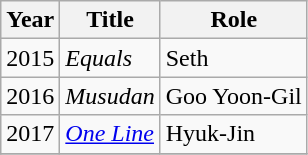<table class="wikitable">
<tr>
<th>Year</th>
<th>Title</th>
<th>Role</th>
</tr>
<tr>
<td style="text-align:center;">2015</td>
<td><em>Equals</em></td>
<td>Seth</td>
</tr>
<tr>
<td style="text-align:center;">2016</td>
<td><em>Musudan</em></td>
<td>Goo Yoon-Gil</td>
</tr>
<tr>
<td style="text-align:center;">2017</td>
<td><em><a href='#'>One Line</a></em></td>
<td>Hyuk-Jin</td>
</tr>
<tr>
</tr>
</table>
